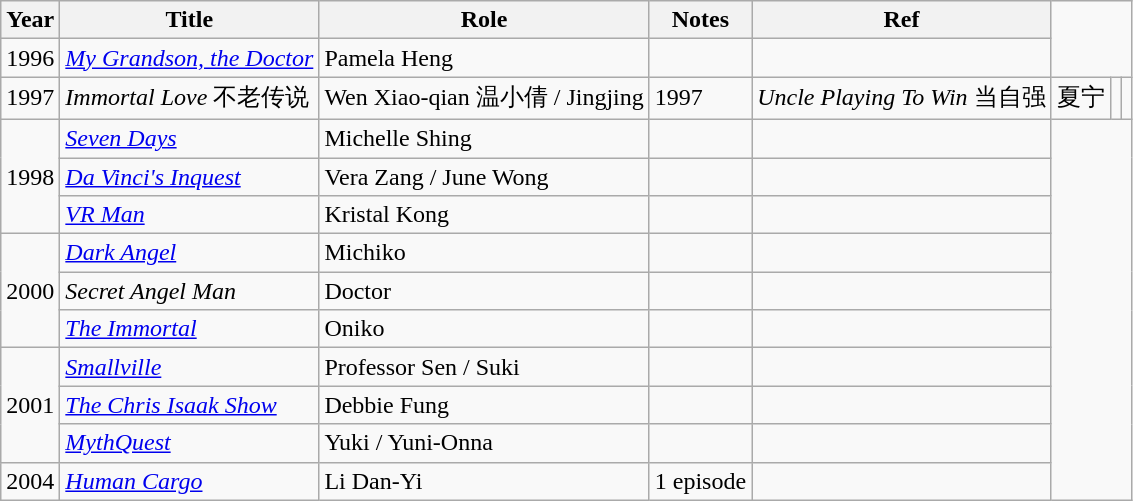<table class="wikitable sortable">
<tr>
<th>Year</th>
<th>Title</th>
<th>Role</th>
<th>Notes</th>
<th>Ref</th>
</tr>
<tr>
<td>1996</td>
<td><em><a href='#'>My Grandson, the Doctor</a></em></td>
<td>Pamela Heng</td>
<td></td>
<td></td>
</tr>
<tr>
<td>1997</td>
<td><em>Immortal Love</em> 不老传说</td>
<td>Wen Xiao-qian 温小倩 / Jingjing</td>
<td>1997</td>
<td><em>Uncle Playing To Win</em> 当自强</td>
<td>夏宁</td>
<td></td>
<td></td>
</tr>
<tr>
<td rowspan="3">1998</td>
<td><em><a href='#'>Seven Days</a></em></td>
<td>Michelle Shing</td>
<td></td>
<td></td>
</tr>
<tr>
<td><em><a href='#'>Da Vinci's Inquest</a></em></td>
<td>Vera Zang / June Wong</td>
<td></td>
<td></td>
</tr>
<tr>
<td><em><a href='#'>VR Man</a></em></td>
<td>Kristal Kong</td>
<td></td>
<td></td>
</tr>
<tr>
<td rowspan="3">2000</td>
<td><em><a href='#'>Dark Angel</a></em></td>
<td>Michiko</td>
<td></td>
<td></td>
</tr>
<tr>
<td><em>Secret Angel Man</em></td>
<td>Doctor</td>
<td></td>
<td></td>
</tr>
<tr>
<td><em><a href='#'>The Immortal</a></em></td>
<td>Oniko</td>
<td></td>
<td></td>
</tr>
<tr>
<td rowspan="3">2001</td>
<td><em><a href='#'>Smallville</a></em></td>
<td>Professor Sen / Suki</td>
<td></td>
<td></td>
</tr>
<tr>
<td><em><a href='#'>The Chris Isaak Show</a></em></td>
<td>Debbie Fung</td>
<td></td>
<td></td>
</tr>
<tr>
<td><em><a href='#'>MythQuest</a></em></td>
<td>Yuki / Yuni-Onna</td>
<td></td>
<td></td>
</tr>
<tr>
<td>2004</td>
<td><em><a href='#'>Human Cargo</a></em></td>
<td>Li Dan-Yi</td>
<td>1 episode</td>
<td></td>
</tr>
</table>
